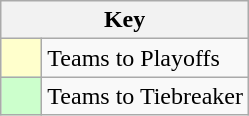<table class="wikitable" style="text-align: center;">
<tr>
<th colspan=2>Key</th>
</tr>
<tr>
<td style="background:#ffffcc; width:20px;"></td>
<td align=left>Teams to Playoffs</td>
</tr>
<tr>
<td style="background:#ccffcc; width:20px;"></td>
<td align=left>Teams to Tiebreaker</td>
</tr>
</table>
